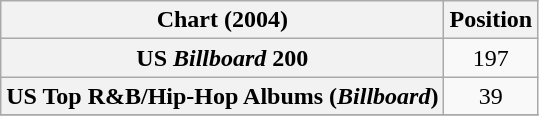<table class="wikitable sortable plainrowheaders" style="text-align:center">
<tr>
<th scope="col">Chart (2004)</th>
<th scope="col">Position</th>
</tr>
<tr>
<th scope="row">US <em>Billboard</em> 200</th>
<td style="text-align:center;">197</td>
</tr>
<tr>
<th scope="row">US Top R&B/Hip-Hop Albums (<em>Billboard</em>)</th>
<td style="text-align:center;">39</td>
</tr>
<tr>
</tr>
</table>
